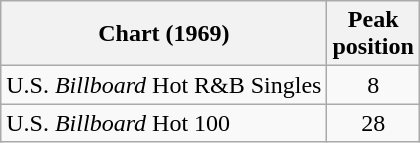<table class="wikitable sortable">
<tr>
<th align="left">Chart (1969)</th>
<th align="center">Peak<br>position</th>
</tr>
<tr>
<td align="left">U.S. <em>Billboard</em> Hot R&B Singles</td>
<td align="center">8</td>
</tr>
<tr>
<td align="left">U.S. <em>Billboard</em> Hot 100</td>
<td align="center">28</td>
</tr>
</table>
